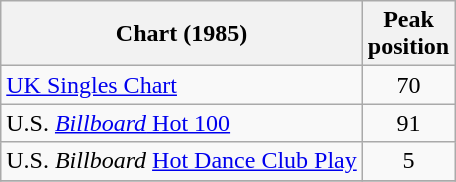<table class="wikitable">
<tr>
<th align="center">Chart (1985)</th>
<th align="center">Peak<br>position</th>
</tr>
<tr>
<td align="left"><a href='#'>UK Singles Chart</a></td>
<td align="center">70</td>
</tr>
<tr>
<td align="left">U.S. <a href='#'><em>Billboard</em> Hot 100</a></td>
<td align="center">91</td>
</tr>
<tr>
<td align="left">U.S. <em>Billboard</em> <a href='#'>Hot Dance Club Play</a></td>
<td align="center">5</td>
</tr>
<tr>
</tr>
</table>
